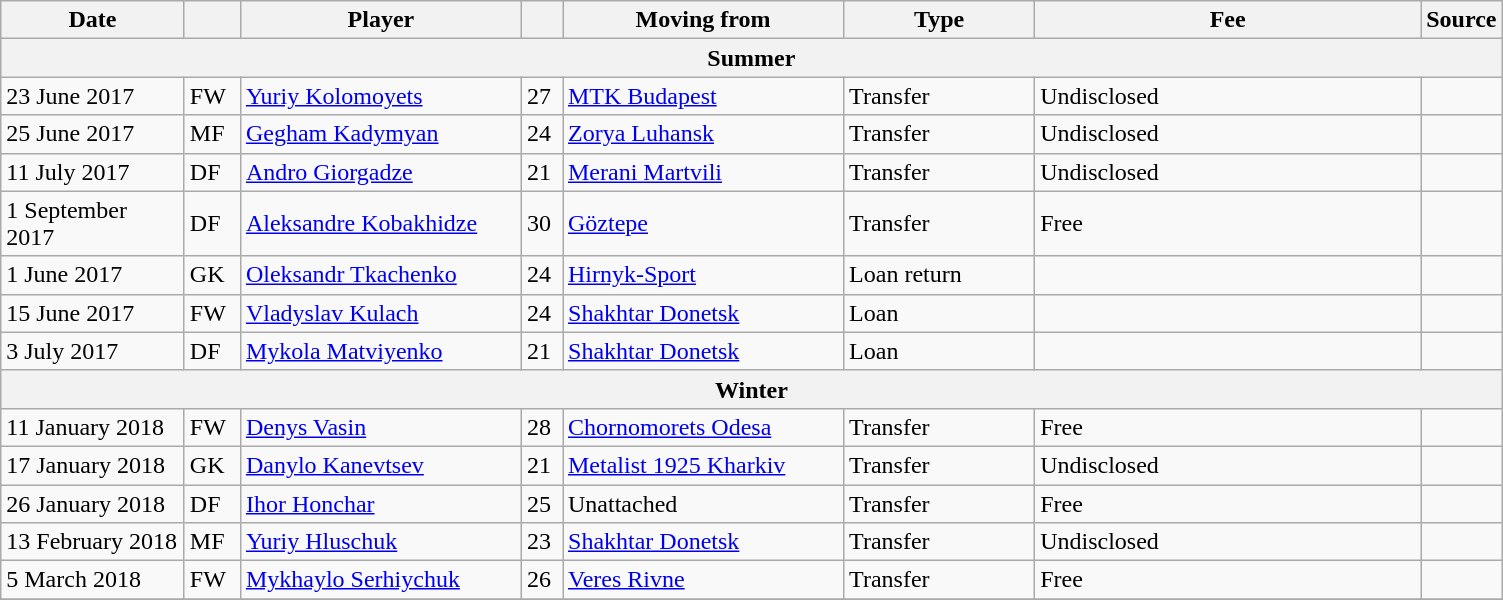<table class="wikitable sortable">
<tr>
<th style="width:115px;">Date</th>
<th style="width:30px;"></th>
<th style="width:180px;">Player</th>
<th style="width:20px;"></th>
<th style="width:180px;">Moving from</th>
<th style="width:120px;" class="unsortable">Type</th>
<th style="width:250px;" class="unsortable">Fee</th>
<th style="width:20px;">Source</th>
</tr>
<tr>
<th colspan=8>Summer</th>
</tr>
<tr>
<td>23 June 2017</td>
<td>FW</td>
<td> <a href='#'>Yuriy Kolomoyets</a></td>
<td>27</td>
<td> <a href='#'>MTK Budapest</a></td>
<td>Transfer</td>
<td>Undisclosed</td>
<td></td>
</tr>
<tr>
<td>25 June 2017</td>
<td>MF</td>
<td> <a href='#'>Gegham Kadymyan</a></td>
<td>24</td>
<td> <a href='#'>Zorya Luhansk</a></td>
<td>Transfer</td>
<td>Undisclosed</td>
<td></td>
</tr>
<tr>
<td>11 July 2017</td>
<td>DF</td>
<td> <a href='#'>Andro Giorgadze</a></td>
<td>21</td>
<td> <a href='#'>Merani Martvili</a></td>
<td>Transfer</td>
<td>Undisclosed</td>
<td></td>
</tr>
<tr>
<td>1 September 2017</td>
<td>DF</td>
<td> <a href='#'>Aleksandre Kobakhidze</a></td>
<td>30</td>
<td> <a href='#'>Göztepe</a></td>
<td>Transfer</td>
<td>Free</td>
<td></td>
</tr>
<tr>
<td>1 June 2017</td>
<td>GK</td>
<td> <a href='#'>Oleksandr Tkachenko</a></td>
<td>24</td>
<td> <a href='#'>Hirnyk-Sport</a></td>
<td>Loan return</td>
<td></td>
<td></td>
</tr>
<tr>
<td>15 June 2017</td>
<td>FW</td>
<td> <a href='#'>Vladyslav Kulach</a></td>
<td>24</td>
<td> <a href='#'>Shakhtar Donetsk</a></td>
<td>Loan</td>
<td></td>
<td></td>
</tr>
<tr>
<td>3 July 2017</td>
<td>DF</td>
<td> <a href='#'>Mykola Matviyenko</a></td>
<td>21</td>
<td> <a href='#'>Shakhtar Donetsk</a></td>
<td>Loan</td>
<td></td>
<td></td>
</tr>
<tr>
<th colspan=8>Winter</th>
</tr>
<tr>
<td>11 January 2018</td>
<td>FW</td>
<td> <a href='#'>Denys Vasin</a></td>
<td>28</td>
<td> <a href='#'>Chornomorets Odesa</a></td>
<td>Transfer</td>
<td>Free</td>
<td></td>
</tr>
<tr>
<td>17 January 2018</td>
<td>GK</td>
<td> <a href='#'>Danylo Kanevtsev</a></td>
<td>21</td>
<td> <a href='#'>Metalist 1925 Kharkiv</a></td>
<td>Transfer</td>
<td>Undisclosed</td>
<td></td>
</tr>
<tr>
<td>26 January 2018</td>
<td>DF</td>
<td> <a href='#'>Ihor Honchar</a></td>
<td>25</td>
<td>Unattached</td>
<td>Transfer</td>
<td>Free</td>
<td></td>
</tr>
<tr>
<td>13 February 2018</td>
<td>MF</td>
<td> <a href='#'>Yuriy Hluschuk</a></td>
<td>23</td>
<td> <a href='#'>Shakhtar Donetsk</a></td>
<td>Transfer</td>
<td>Undisclosed</td>
<td></td>
</tr>
<tr>
<td>5 March 2018</td>
<td>FW</td>
<td> <a href='#'>Mykhaylo Serhiychuk</a></td>
<td>26</td>
<td> <a href='#'>Veres Rivne</a></td>
<td>Transfer</td>
<td>Free</td>
<td></td>
</tr>
<tr>
</tr>
</table>
